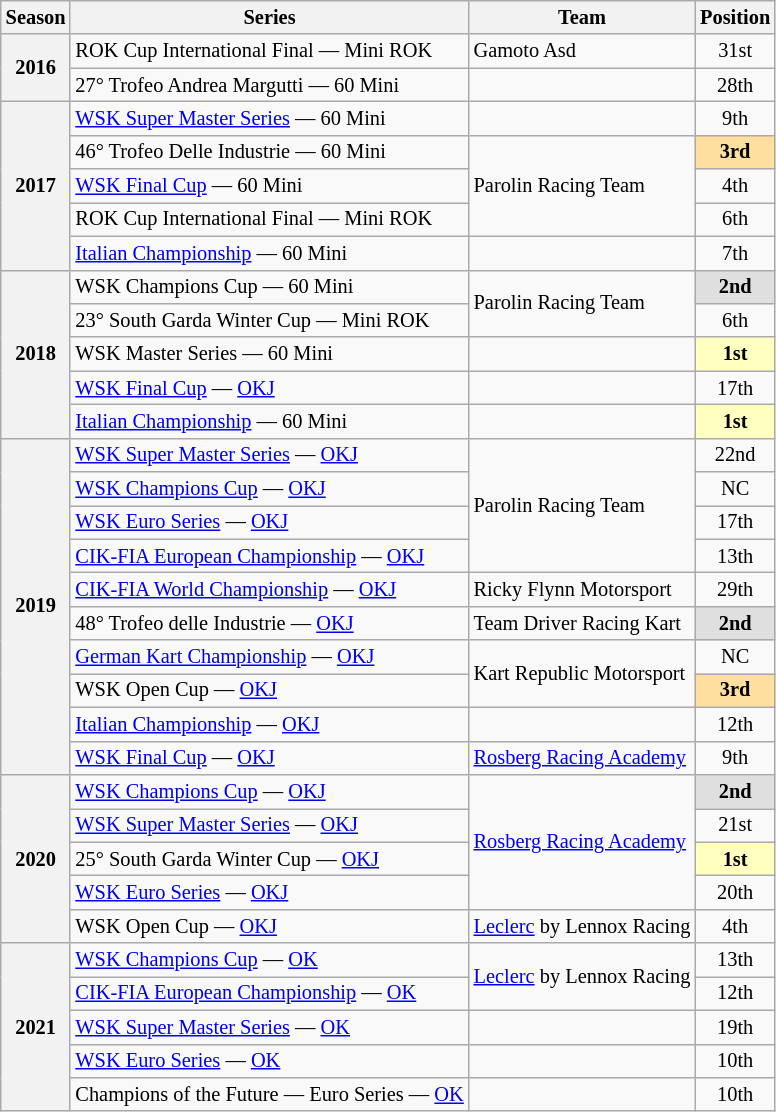<table class="wikitable" style="font-size: 85%; text-align:center">
<tr>
<th>Season</th>
<th>Series</th>
<th>Team</th>
<th>Position</th>
</tr>
<tr>
<th rowspan="2">2016</th>
<td align="left">ROK Cup International Final — Mini ROK</td>
<td align="left">Gamoto Asd</td>
<td>31st</td>
</tr>
<tr>
<td align="left">27° Trofeo Andrea Margutti — 60 Mini</td>
<td align="left"></td>
<td>28th</td>
</tr>
<tr>
<th rowspan="5">2017</th>
<td align="left"><a href='#'>WSK Super Master Series</a> — 60 Mini</td>
<td align="left"></td>
<td>9th</td>
</tr>
<tr>
<td align="left">46° Trofeo Delle Industrie — 60 Mini</td>
<td rowspan="3"  align="left">Parolin Racing Team</td>
<td style="background:#FFDF9F;"><strong>3rd</strong></td>
</tr>
<tr>
<td align="left"><a href='#'>WSK Final Cup</a> — 60 Mini</td>
<td>4th</td>
</tr>
<tr>
<td align="left">ROK Cup International Final — Mini ROK</td>
<td>6th</td>
</tr>
<tr>
<td align="left"><a href='#'>Italian Championship</a> — 60 Mini</td>
<td align="left"></td>
<td>7th</td>
</tr>
<tr>
<th rowspan="5">2018</th>
<td align="left">WSK Champions Cup — 60 Mini</td>
<td rowspan="2"  align="left">Parolin Racing Team</td>
<td style="background:#DFDFDF;"><strong>2nd</strong></td>
</tr>
<tr>
<td align="left">23° South Garda Winter Cup — Mini ROK</td>
<td>6th</td>
</tr>
<tr>
<td align="left">WSK Master Series — 60 Mini</td>
<td align="left"></td>
<td style="background:#FFFFBF;"><strong>1st</strong></td>
</tr>
<tr>
<td align="left"><a href='#'>WSK Final Cup</a> — <a href='#'>OKJ</a></td>
<td align="left"></td>
<td>17th</td>
</tr>
<tr>
<td align="left"><a href='#'>Italian Championship</a> — 60 Mini</td>
<td align="left"></td>
<td style="background:#FFFFBF;"><strong>1st</strong></td>
</tr>
<tr>
<th rowspan="10">2019</th>
<td align="left"><a href='#'>WSK Super Master Series</a> — <a href='#'>OKJ</a></td>
<td rowspan="4"  align="left">Parolin Racing Team</td>
<td>22nd</td>
</tr>
<tr>
<td align="left"><a href='#'>WSK Champions Cup</a> — <a href='#'>OKJ</a></td>
<td>NC</td>
</tr>
<tr>
<td align="left"><a href='#'>WSK Euro Series</a> — <a href='#'>OKJ</a></td>
<td>17th</td>
</tr>
<tr>
<td align="left"><a href='#'>CIK-FIA European Championship</a> — <a href='#'>OKJ</a></td>
<td>13th</td>
</tr>
<tr>
<td align="left"><a href='#'>CIK-FIA World Championship</a> — <a href='#'>OKJ</a></td>
<td align="left">Ricky Flynn Motorsport</td>
<td>29th</td>
</tr>
<tr>
<td align="left">48° Trofeo delle Industrie — <a href='#'>OKJ</a></td>
<td align="left">Team Driver Racing Kart</td>
<td style="background:#DFDFDF;"><strong>2nd</strong></td>
</tr>
<tr>
<td align="left"><a href='#'>German Kart Championship</a> — <a href='#'>OKJ</a></td>
<td rowspan="2"  align="left">Kart Republic Motorsport</td>
<td>NC</td>
</tr>
<tr>
<td align="left">WSK Open Cup — <a href='#'>OKJ</a></td>
<td style="background:#FFDF9F;"><strong>3rd</strong></td>
</tr>
<tr>
<td align="left"><a href='#'>Italian Championship</a> — <a href='#'>OKJ</a></td>
<td align="left"></td>
<td>12th</td>
</tr>
<tr>
<td align="left"><a href='#'>WSK Final Cup</a> — <a href='#'>OKJ</a></td>
<td align="left" nowrap=""><a href='#'>Rosberg Racing Academy</a></td>
<td>9th</td>
</tr>
<tr>
<th rowspan="5">2020</th>
<td align="left"><a href='#'>WSK Champions Cup</a> — <a href='#'>OKJ</a></td>
<td rowspan="4" align="left"><a href='#'>Rosberg Racing Academy</a></td>
<td style="background:#DFDFDF;"><strong>2nd</strong></td>
</tr>
<tr>
<td align="left"><a href='#'>WSK Super Master Series</a> — <a href='#'>OKJ</a></td>
<td>21st</td>
</tr>
<tr>
<td align="left">25° South Garda Winter Cup — <a href='#'>OKJ</a></td>
<td style="background:#FFFFBF;"><strong>1st</strong></td>
</tr>
<tr>
<td align="left"><a href='#'>WSK Euro Series</a> — <a href='#'>OKJ</a></td>
<td>20th</td>
</tr>
<tr>
<td align="left">WSK Open Cup — <a href='#'>OKJ</a></td>
<td align="left"><a href='#'>Leclerc</a> by Lennox Racing</td>
<td>4th</td>
</tr>
<tr>
<th rowspan="5">2021</th>
<td align="left"><a href='#'>WSK Champions Cup</a> — <a href='#'>OK</a></td>
<td rowspan="2"  align="left"><a href='#'>Leclerc</a> by Lennox Racing</td>
<td>13th</td>
</tr>
<tr>
<td align="left" nowrap=""><a href='#'>CIK-FIA European Championship</a> — <a href='#'>OK</a></td>
<td>12th</td>
</tr>
<tr>
<td align="left"><a href='#'>WSK Super Master Series</a> — <a href='#'>OK</a></td>
<td align="left"></td>
<td>19th</td>
</tr>
<tr>
<td align="left"><a href='#'>WSK Euro Series</a> — <a href='#'>OK</a></td>
<td align="left"></td>
<td>10th</td>
</tr>
<tr>
<td align="left">Champions of the Future — Euro Series — <a href='#'>OK</a></td>
<td align="left"></td>
<td>10th</td>
</tr>
</table>
